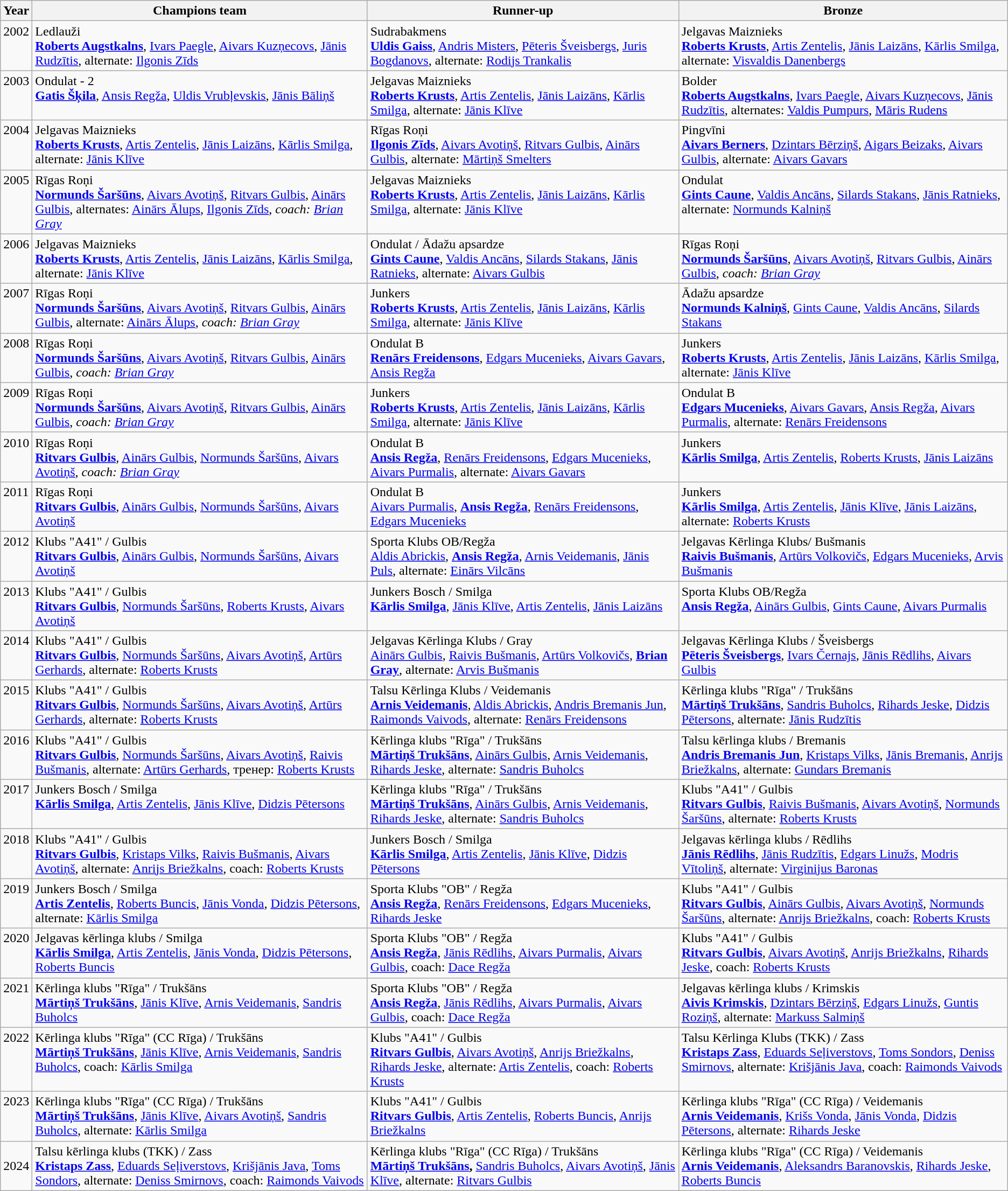<table class="wikitable" border="1">
<tr>
<th>Year</th>
<th>Champions team</th>
<th>Runner-up</th>
<th>Bronze</th>
</tr>
<tr valign="top">
<td>2002</td>
<td>Ledlauži<br><strong><a href='#'>Roberts Augstkalns</a></strong>, <a href='#'>Ivars Paegle</a>, <a href='#'>Aivars Kuzņecovs</a>, <a href='#'>Jānis Rudzītis</a>, alternate: <a href='#'>Ilgonis Zīds</a></td>
<td>Sudrabakmens<br><strong><a href='#'>Uldis Gaiss</a></strong>, <a href='#'>Andris Misters</a>, <a href='#'>Pēteris Šveisbergs</a>, <a href='#'>Juris Bogdanovs</a>, alternate: <a href='#'>Rodijs Trankalis</a></td>
<td>Jelgavas Maiznieks<br><strong><a href='#'>Roberts Krusts</a></strong>, <a href='#'>Artis Zentelis</a>, <a href='#'>Jānis Laizāns</a>, <a href='#'>Kārlis Smilga</a>, alternate: <a href='#'>Visvaldis Danenbergs</a></td>
</tr>
<tr valign="top">
<td>2003</td>
<td>Ondulat - 2<br><strong><a href='#'>Gatis Šķila</a></strong>, <a href='#'>Ansis Regža</a>, <a href='#'>Uldis Vrubļevskis</a>, <a href='#'>Jānis Bāliņš</a></td>
<td>Jelgavas Maiznieks<br><strong><a href='#'>Roberts Krusts</a></strong>, <a href='#'>Artis Zentelis</a>, <a href='#'>Jānis Laizāns</a>, <a href='#'>Kārlis Smilga</a>, alternate: <a href='#'>Jānis Klīve</a></td>
<td>Bolder<br><strong><a href='#'>Roberts Augstkalns</a></strong>, <a href='#'>Ivars Paegle</a>, <a href='#'>Aivars Kuzņecovs</a>, <a href='#'>Jānis Rudzītis</a>, alternates: <a href='#'>Valdis Pumpurs</a>, <a href='#'>Māris Rudens</a></td>
</tr>
<tr valign="top">
<td>2004</td>
<td>Jelgavas Maiznieks<br><strong><a href='#'>Roberts Krusts</a></strong>, <a href='#'>Artis Zentelis</a>, <a href='#'>Jānis Laizāns</a>, <a href='#'>Kārlis Smilga</a>, alternate: <a href='#'>Jānis Klīve</a></td>
<td>Rīgas Roņi<br><strong><a href='#'>Ilgonis Zīds</a></strong>, <a href='#'>Aivars Avotiņš</a>, <a href='#'>Ritvars Gulbis</a>, <a href='#'>Ainārs Gulbis</a>, alternate: <a href='#'>Mārtiņš Smelters</a></td>
<td>Pingvīni<br><strong><a href='#'>Aivars Berners</a></strong>, <a href='#'>Dzintars Bērziņš</a>, <a href='#'>Aigars Beizaks</a>, <a href='#'>Aivars Gulbis</a>, alternate: <a href='#'>Aivars Gavars</a></td>
</tr>
<tr valign="top">
<td>2005</td>
<td>Rīgas Roņi<br><strong><a href='#'>Normunds Šaršūns</a></strong>, <a href='#'>Aivars Avotiņš</a>, <a href='#'>Ritvars Gulbis</a>, <a href='#'>Ainārs Gulbis</a>, alternates: <a href='#'>Ainārs Ālups</a>, <a href='#'>Ilgonis Zīds</a>, <em>coach: <a href='#'>Brian Gray</a></em></td>
<td>Jelgavas Maiznieks<br><strong><a href='#'>Roberts Krusts</a></strong>, <a href='#'>Artis Zentelis</a>, <a href='#'>Jānis Laizāns</a>, <a href='#'>Kārlis Smilga</a>, alternate: <a href='#'>Jānis Klīve</a></td>
<td>Ondulat<br><strong><a href='#'>Gints Caune</a></strong>, <a href='#'>Valdis Ancāns</a>, <a href='#'>Silards Stakans</a>, <a href='#'>Jānis Ratnieks</a>, alternate: <a href='#'>Normunds Kalniņš</a></td>
</tr>
<tr valign="top">
<td>2006</td>
<td>Jelgavas Maiznieks<br><strong><a href='#'>Roberts Krusts</a></strong>, <a href='#'>Artis Zentelis</a>, <a href='#'>Jānis Laizāns</a>, <a href='#'>Kārlis Smilga</a>, alternate: <a href='#'>Jānis Klīve</a></td>
<td>Ondulat / Ādažu apsardze<br><strong><a href='#'>Gints Caune</a></strong>, <a href='#'>Valdis Ancāns</a>, <a href='#'>Silards Stakans</a>, <a href='#'>Jānis Ratnieks</a>, alternate: <a href='#'>Aivars Gulbis</a></td>
<td>Rīgas Roņi<br><strong><a href='#'>Normunds Šaršūns</a></strong>, <a href='#'>Aivars Avotiņš</a>, <a href='#'>Ritvars Gulbis</a>, <a href='#'>Ainārs Gulbis</a>, <em>coach: <a href='#'>Brian Gray</a></em></td>
</tr>
<tr valign="top">
<td>2007</td>
<td>Rīgas Roņi<br><strong><a href='#'>Normunds Šaršūns</a></strong>, <a href='#'>Aivars Avotiņš</a>, <a href='#'>Ritvars Gulbis</a>, <a href='#'>Ainārs Gulbis</a>, alternate: <a href='#'>Ainārs Ālups</a>, <em>coach: <a href='#'>Brian Gray</a></em></td>
<td>Junkers<br><strong><a href='#'>Roberts Krusts</a></strong>, <a href='#'>Artis Zentelis</a>, <a href='#'>Jānis Laizāns</a>, <a href='#'>Kārlis Smilga</a>, alternate: <a href='#'>Jānis Klīve</a></td>
<td>Ādažu apsardze<br><strong><a href='#'>Normunds Kalniņš</a></strong>, <a href='#'>Gints Caune</a>, <a href='#'>Valdis Ancāns</a>, <a href='#'>Silards Stakans</a></td>
</tr>
<tr valign="top">
<td>2008</td>
<td>Rīgas Roņi<br><strong><a href='#'>Normunds Šaršūns</a></strong>, <a href='#'>Aivars Avotiņš</a>, <a href='#'>Ritvars Gulbis</a>, <a href='#'>Ainārs Gulbis</a>, <em>coach: <a href='#'>Brian Gray</a></em></td>
<td>Ondulat B<br><strong><a href='#'>Renārs Freidensons</a></strong>, <a href='#'>Edgars Mucenieks</a>, <a href='#'>Aivars Gavars</a>, <a href='#'>Ansis Regža</a></td>
<td>Junkers<br><strong><a href='#'>Roberts Krusts</a></strong>, <a href='#'>Artis Zentelis</a>, <a href='#'>Jānis Laizāns</a>, <a href='#'>Kārlis Smilga</a>, alternate: <a href='#'>Jānis Klīve</a></td>
</tr>
<tr valign="top">
<td>2009</td>
<td>Rīgas Roņi<br><strong><a href='#'>Normunds Šaršūns</a></strong>, <a href='#'>Aivars Avotiņš</a>, <a href='#'>Ritvars Gulbis</a>, <a href='#'>Ainārs Gulbis</a>, <em>coach: <a href='#'>Brian Gray</a></em></td>
<td>Junkers<br><strong><a href='#'>Roberts Krusts</a></strong>, <a href='#'>Artis Zentelis</a>, <a href='#'>Jānis Laizāns</a>, <a href='#'>Kārlis Smilga</a>, alternate: <a href='#'>Jānis Klīve</a></td>
<td>Ondulat B<br><strong><a href='#'>Edgars Mucenieks</a></strong>, <a href='#'>Aivars Gavars</a>, <a href='#'>Ansis Regža</a>, <a href='#'>Aivars Purmalis</a>, alternate: <a href='#'>Renārs Freidensons</a></td>
</tr>
<tr valign="top">
<td>2010</td>
<td>Rīgas Roņi<br><strong><a href='#'>Ritvars Gulbis</a></strong>, <a href='#'>Ainārs Gulbis</a>, <a href='#'>Normunds Šaršūns</a>, <a href='#'>Aivars Avotiņš</a>, <em>coach: <a href='#'>Brian Gray</a></em></td>
<td>Ondulat B<br><strong><a href='#'>Ansis Regža</a></strong>, <a href='#'>Renārs Freidensons</a>, <a href='#'>Edgars Mucenieks</a>, <a href='#'>Aivars Purmalis</a>, alternate: <a href='#'>Aivars Gavars</a></td>
<td>Junkers<br><strong><a href='#'>Kārlis Smilga</a></strong>, <a href='#'>Artis Zentelis</a>, <a href='#'>Roberts Krusts</a>, <a href='#'>Jānis Laizāns</a></td>
</tr>
<tr valign="top">
<td>2011</td>
<td>Rīgas Roņi<br><strong><a href='#'>Ritvars Gulbis</a></strong>, <a href='#'>Ainārs Gulbis</a>, <a href='#'>Normunds Šaršūns</a>, <a href='#'>Aivars Avotiņš</a></td>
<td>Ondulat B<br><a href='#'>Aivars Purmalis</a>, <strong><a href='#'>Ansis Regža</a></strong>, <a href='#'>Renārs Freidensons</a>, <a href='#'>Edgars Mucenieks</a></td>
<td>Junkers<br><strong><a href='#'>Kārlis Smilga</a></strong>, <a href='#'>Artis Zentelis</a>, <a href='#'>Jānis Klīve</a>, <a href='#'>Jānis Laizāns</a>, alternate: <a href='#'>Roberts Krusts</a></td>
</tr>
<tr valign="top">
<td>2012</td>
<td>Klubs "A41" / Gulbis<br><strong><a href='#'>Ritvars Gulbis</a></strong>, <a href='#'>Ainārs Gulbis</a>, <a href='#'>Normunds Šaršūns</a>, <a href='#'>Aivars Avotiņš</a></td>
<td>Sporta Klubs OB/Regža<br><a href='#'>Aldis Abrickis</a>, <strong><a href='#'>Ansis Regža</a></strong>, <a href='#'>Arnis Veidemanis</a>, <a href='#'>Jānis Puls</a>, alternate: <a href='#'>Einārs Vilcāns</a></td>
<td>Jelgavas Kērlinga Klubs/ Bušmanis<br><strong><a href='#'>Raivis Bušmanis</a></strong>, <a href='#'>Artūrs Volkovičs</a>, <a href='#'>Edgars Mucenieks</a>, <a href='#'>Arvis Bušmanis</a></td>
</tr>
<tr valign="top">
<td>2013</td>
<td>Klubs "A41" / Gulbis<br><strong><a href='#'>Ritvars Gulbis</a></strong>, <a href='#'>Normunds Šaršūns</a>, <a href='#'>Roberts Krusts</a>, <a href='#'>Aivars Avotiņš</a></td>
<td>Junkers Bosch / Smilga<br><strong><a href='#'>Kārlis Smilga</a></strong>, <a href='#'>Jānis Klīve</a>, <a href='#'>Artis Zentelis</a>, <a href='#'>Jānis Laizāns</a></td>
<td>Sporta Klubs OB/Regža<br><strong><a href='#'>Ansis Regža</a></strong>, <a href='#'>Ainārs Gulbis</a>, <a href='#'>Gints Caune</a>, <a href='#'>Aivars Purmalis</a></td>
</tr>
<tr valign="top">
<td>2014</td>
<td>Klubs "A41" / Gulbis<br><strong><a href='#'>Ritvars Gulbis</a></strong>, <a href='#'>Normunds Šaršūns</a>, <a href='#'>Aivars Avotiņš</a>, <a href='#'>Artūrs Gerhards</a>, alternate: <a href='#'>Roberts Krusts</a></td>
<td>Jelgavas Kērlinga Klubs / Gray<br><a href='#'>Ainārs Gulbis</a>, <a href='#'>Raivis Bušmanis</a>, <a href='#'>Artūrs Volkovičs</a>, <strong><a href='#'>Brian Gray</a></strong>, alternate: <a href='#'>Arvis Bušmanis</a></td>
<td>Jelgavas Kērlinga Klubs / Šveisbergs<br><strong><a href='#'>Pēteris Šveisbergs</a></strong>, <a href='#'>Ivars Černajs</a>, <a href='#'>Jānis Rēdlihs</a>, <a href='#'>Aivars Gulbis</a></td>
</tr>
<tr valign="top">
<td>2015</td>
<td>Klubs "A41" / Gulbis<br><strong><a href='#'>Ritvars Gulbis</a></strong>, <a href='#'>Normunds Šaršūns</a>, <a href='#'>Aivars Avotiņš</a>, <a href='#'>Artūrs Gerhards</a>, alternate: <a href='#'>Roberts Krusts</a></td>
<td>Talsu Kērlinga Klubs / Veidemanis<br><strong><a href='#'>Arnis Veidemanis</a></strong>, <a href='#'>Aldis Abrickis</a>, <a href='#'>Andris Bremanis Jun</a>, <a href='#'>Raimonds Vaivods</a>, alternate: <a href='#'>Renārs Freidensons</a></td>
<td>Kērlinga klubs "Rīga" / Trukšāns<br><strong><a href='#'>Mārtiņš Trukšāns</a></strong>, <a href='#'>Sandris Buholcs</a>, <a href='#'>Rihards Jeske</a>, <a href='#'>Didzis Pētersons</a>, alternate: <a href='#'>Jānis Rudzītis</a></td>
</tr>
<tr valign="top">
<td>2016</td>
<td>Klubs "A41" / Gulbis<br><strong><a href='#'>Ritvars Gulbis</a></strong>, <a href='#'>Normunds Šaršūns</a>, <a href='#'>Aivars Avotiņš</a>, <a href='#'>Raivis Bušmanis</a>, alternate: <a href='#'>Artūrs Gerhards</a>, тренер: <a href='#'>Roberts Krusts</a></td>
<td>Kērlinga klubs "Rīga" / Trukšāns<br><strong><a href='#'>Mārtiņš Trukšāns</a></strong>, <a href='#'>Ainārs Gulbis</a>, <a href='#'>Arnis Veidemanis</a>, <a href='#'>Rihards Jeske</a>, alternate: <a href='#'>Sandris Buholcs</a></td>
<td>Talsu kērlinga klubs / Bremanis<br><strong><a href='#'>Andris Bremanis Jun</a></strong>, <a href='#'>Kristaps Vilks</a>, <a href='#'>Jānis Bremanis</a>, <a href='#'>Anrijs Briežkalns</a>, alternate: <a href='#'>Gundars Bremanis</a></td>
</tr>
<tr valign="top">
<td>2017</td>
<td>Junkers Bosch / Smilga<br><strong><a href='#'>Kārlis Smilga</a></strong>, <a href='#'>Artis Zentelis</a>, <a href='#'>Jānis Klīve</a>, <a href='#'>Didzis Pētersons</a></td>
<td>Kērlinga klubs "Rīga" / Trukšāns<br><strong><a href='#'>Mārtiņš Trukšāns</a></strong>, <a href='#'>Ainārs Gulbis</a>, <a href='#'>Arnis Veidemanis</a>, <a href='#'>Rihards Jeske</a>, alternate: <a href='#'>Sandris Buholcs</a></td>
<td>Klubs "A41" / Gulbis<br><strong><a href='#'>Ritvars Gulbis</a></strong>, <a href='#'>Raivis Bušmanis</a>, <a href='#'>Aivars Avotiņš</a>, <a href='#'>Normunds Šaršūns</a>, alternate: <a href='#'>Roberts Krusts</a></td>
</tr>
<tr valign="top">
<td>2018</td>
<td>Klubs "A41" / Gulbis<br><strong><a href='#'>Ritvars Gulbis</a></strong>, <a href='#'>Kristaps Vilks</a>, <a href='#'>Raivis Bušmanis</a>, <a href='#'>Aivars Avotiņš</a>, alternate: <a href='#'>Anrijs Briežkalns</a>, coach: <a href='#'>Roberts Krusts</a></td>
<td>Junkers Bosch / Smilga<br><strong><a href='#'>Kārlis Smilga</a></strong>, <a href='#'>Artis Zentelis</a>, <a href='#'>Jānis Klīve</a>, <a href='#'>Didzis Pētersons</a></td>
<td>Jelgavas kērlinga klubs / Rēdlihs<br><strong><a href='#'>Jānis Rēdlihs</a></strong>, <a href='#'>Jānis Rudzītis</a>, <a href='#'>Edgars Linužs</a>, <a href='#'>Modris Vītoliņš</a>, alternate: <a href='#'>Virginijus Baronas</a></td>
</tr>
<tr valign="top">
<td>2019</td>
<td>Junkers Bosch / Smilga<br><strong><a href='#'>Artis Zentelis</a></strong>, <a href='#'>Roberts Buncis</a>, <a href='#'>Jānis Vonda</a>, <a href='#'>Didzis Pētersons</a>, alternate: <a href='#'>Kārlis Smilga</a></td>
<td>Sporta Klubs "OB" / Regža<br><strong><a href='#'>Ansis Regža</a></strong>, <a href='#'>Renārs Freidensons</a>, <a href='#'>Edgars Mucenieks</a>, <a href='#'>Rihards Jeske</a></td>
<td>Klubs "A41" / Gulbis<br><strong><a href='#'>Ritvars Gulbis</a></strong>, <a href='#'>Ainārs Gulbis</a>, <a href='#'>Aivars Avotiņš</a>, <a href='#'>Normunds Šaršūns</a>, alternate: <a href='#'>Anrijs Briežkalns</a>, coach: <a href='#'>Roberts Krusts</a></td>
</tr>
<tr valign="top">
<td>2020</td>
<td>Jelgavas kērlinga klubs / Smilga<br><strong><a href='#'>Kārlis Smilga</a></strong>, <a href='#'>Artis Zentelis</a>, <a href='#'>Jānis Vonda</a>, <a href='#'>Didzis Pētersons</a>, <a href='#'>Roberts Buncis</a></td>
<td>Sporta Klubs "OB" / Regža<br><strong><a href='#'>Ansis Regža</a></strong>, <a href='#'>Jānis Rēdlihs</a>, <a href='#'>Aivars Purmalis</a>, <a href='#'>Aivars Gulbis</a>, coach: <a href='#'>Dace Regža</a></td>
<td>Klubs "A41" / Gulbis<br><strong><a href='#'>Ritvars Gulbis</a></strong>, <a href='#'>Aivars Avotiņš</a>, <a href='#'>Anrijs Briežkalns</a>, <a href='#'>Rihards Jeske</a>, coach: <a href='#'>Roberts Krusts</a></td>
</tr>
<tr valign="top">
<td>2021</td>
<td>Kērlinga klubs "Rīga" / Trukšāns<br><strong><a href='#'>Mārtiņš Trukšāns</a></strong>, <a href='#'>Jānis Klīve</a>, <a href='#'>Arnis Veidemanis</a>, <a href='#'>Sandris Buholcs</a></td>
<td>Sporta Klubs "OB" / Regža<br><strong><a href='#'>Ansis Regža</a></strong>, <a href='#'>Jānis Rēdlihs</a>, <a href='#'>Aivars Purmalis</a>, <a href='#'>Aivars Gulbis</a>, coach: <a href='#'>Dace Regža</a></td>
<td>Jelgavas kērlinga klubs / Krimskis<br> <strong><a href='#'>Aivis Krimskis</a></strong>, <a href='#'>Dzintars Bērziņš</a>, <a href='#'>Edgars Linužs</a>, <a href='#'>Guntis Roziņš</a>, alternate: <a href='#'>Markuss Salmiņš</a></td>
</tr>
<tr valign="top">
<td>2022<br></td>
<td>Kērlinga klubs "Rīga" (CC Rīga) / Trukšāns<br><strong><a href='#'>Mārtiņš Trukšāns</a></strong>, <a href='#'>Jānis Klīve</a>, <a href='#'>Arnis Veidemanis</a>, <a href='#'>Sandris Buholcs</a>, coach: <a href='#'>Kārlis Smilga</a></td>
<td>Klubs "A41" / Gulbis<br><strong><a href='#'>Ritvars Gulbis</a></strong>, <a href='#'>Aivars Avotiņš</a>, <a href='#'>Anrijs Briežkalns</a>, <a href='#'>Rihards Jeske</a>, alternate: <a href='#'>Artis Zentelis</a>, coach: <a href='#'>Roberts Krusts</a></td>
<td>Talsu Kērlinga Klubs (TKK) / Zass<br><strong><a href='#'>Kristaps Zass</a></strong>, <a href='#'>Eduards Seļiverstovs</a>, <a href='#'>Toms Sondors</a>, <a href='#'>Deniss Smirnovs</a>, alternate: <a href='#'>Krišjānis Java</a>, coach: <a href='#'>Raimonds Vaivods</a></td>
</tr>
<tr valign="top">
<td>2023<br></td>
<td>Kērlinga klubs "Rīga" (CC Rīga) / Trukšāns<br><strong><a href='#'>Mārtiņš Trukšāns</a></strong>, <a href='#'>Jānis Klīve</a>, <a href='#'>Aivars Avotiņš</a>, <a href='#'>Sandris Buholcs</a>, alternate: <a href='#'>Kārlis Smilga</a></td>
<td>Klubs "A41" / Gulbis<br><strong><a href='#'>Ritvars Gulbis</a></strong>, <a href='#'>Artis Zentelis</a>, <a href='#'>Roberts Buncis</a>, <a href='#'>Anrijs Briežkalns</a></td>
<td>Kērlinga klubs "Rīga" (CC Rīga) / Veidemanis<br><strong><a href='#'>Arnis Veidemanis</a></strong>, <a href='#'>Krišs Vonda</a>, <a href='#'>Jānis Vonda</a>, <a href='#'>Didzis Pētersons</a>, alternate: <a href='#'>Rihards Jeske</a></td>
</tr>
<tr>
<td>2024<br></td>
<td>Talsu kērlinga klubs (TKK) / Zass<br><strong><a href='#'>Kristaps Zass</a></strong>, <a href='#'>Eduards Seļiverstovs</a>, <a href='#'>Krišjānis Java</a>, <a href='#'>Toms Sondors</a>, alternate: <a href='#'>Deniss Smirnovs</a>, coach: <a href='#'>Raimonds Vaivods</a></td>
<td>Kērlinga klubs "Rīga" (CC Rīga) / Trukšāns<br><strong><a href='#'>Mārtiņš Trukšāns</a>,</strong> <a href='#'>Sandris Buholcs</a>, <a href='#'>Aivars Avotiņš</a>, <a href='#'>Jānis Klīve</a>, alternate: <a href='#'>Ritvars Gulbis</a></td>
<td>Kērlinga klubs "Rīga" (CC Rīga) / Veidemanis<br><strong><a href='#'>Arnis Veidemanis</a></strong>, <a href='#'>Aleksandrs Baranovskis</a>, <a href='#'>Rihards Jeske</a>, <a href='#'>Roberts Buncis</a></td>
</tr>
</table>
